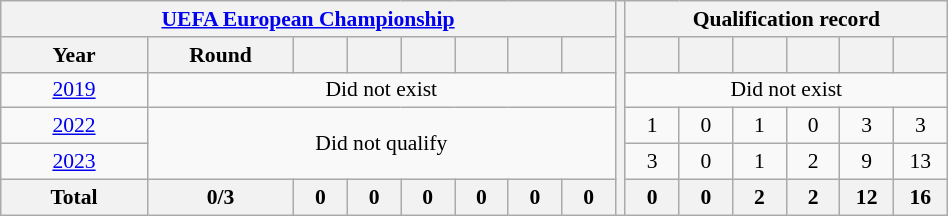<table class="wikitable" width=50% style="text-align: center;font-size:90%;">
<tr>
<th colspan=8><a href='#'>UEFA European Championship</a></th>
<th width=1% rowspan=20></th>
<th colspan=8>Qualification record</th>
</tr>
<tr>
<th width=80>Year</th>
<th width=80>Round</th>
<th width=25></th>
<th width=25></th>
<th width=25></th>
<th width=25></th>
<th width=25></th>
<th width=25></th>
<th width=25></th>
<th width=25></th>
<th width=25></th>
<th width=25></th>
<th width=25></th>
<th width=25></th>
</tr>
<tr>
<td> <a href='#'>2019</a></td>
<td colspan=7>Did not exist</td>
<td colspan=7>Did not exist</td>
</tr>
<tr>
<td> <a href='#'>2022</a></td>
<td colspan=7 rowspan=2>Did not qualify</td>
<td>1</td>
<td>0</td>
<td>1</td>
<td>0</td>
<td>3</td>
<td>3</td>
</tr>
<tr>
<td> <a href='#'>2023</a></td>
<td>3</td>
<td>0</td>
<td>1</td>
<td>2</td>
<td>9</td>
<td>13</td>
</tr>
<tr>
<th>Total</th>
<th>0/3</th>
<th>0</th>
<th>0</th>
<th>0</th>
<th>0</th>
<th>0</th>
<th>0</th>
<th>0</th>
<th>0</th>
<th>2</th>
<th>2</th>
<th>12</th>
<th>16</th>
</tr>
</table>
